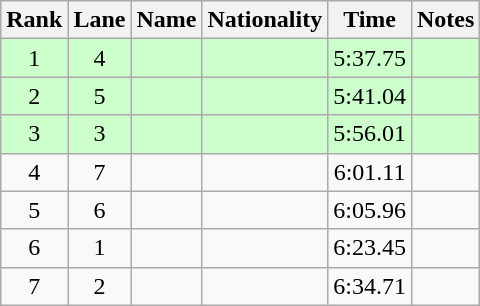<table class="wikitable sortable" style="text-align:center">
<tr>
<th>Rank</th>
<th>Lane</th>
<th>Name</th>
<th>Nationality</th>
<th>Time</th>
<th>Notes</th>
</tr>
<tr bgcolor=ccffcc>
<td>1</td>
<td>4</td>
<td align=left></td>
<td align=left></td>
<td>5:37.75</td>
<td><strong></strong></td>
</tr>
<tr bgcolor=ccffcc>
<td>2</td>
<td>5</td>
<td align=left></td>
<td align=left></td>
<td>5:41.04</td>
<td><strong></strong></td>
</tr>
<tr bgcolor=ccffcc>
<td>3</td>
<td>3</td>
<td align=left></td>
<td align=left></td>
<td>5:56.01</td>
<td><strong></strong></td>
</tr>
<tr>
<td>4</td>
<td>7</td>
<td align=left></td>
<td align=left></td>
<td>6:01.11</td>
<td></td>
</tr>
<tr>
<td>5</td>
<td>6</td>
<td align=left></td>
<td align=left></td>
<td>6:05.96</td>
<td></td>
</tr>
<tr>
<td>6</td>
<td>1</td>
<td align=left></td>
<td align=left></td>
<td>6:23.45</td>
<td></td>
</tr>
<tr>
<td>7</td>
<td>2</td>
<td align=left></td>
<td align=left></td>
<td>6:34.71</td>
<td></td>
</tr>
</table>
